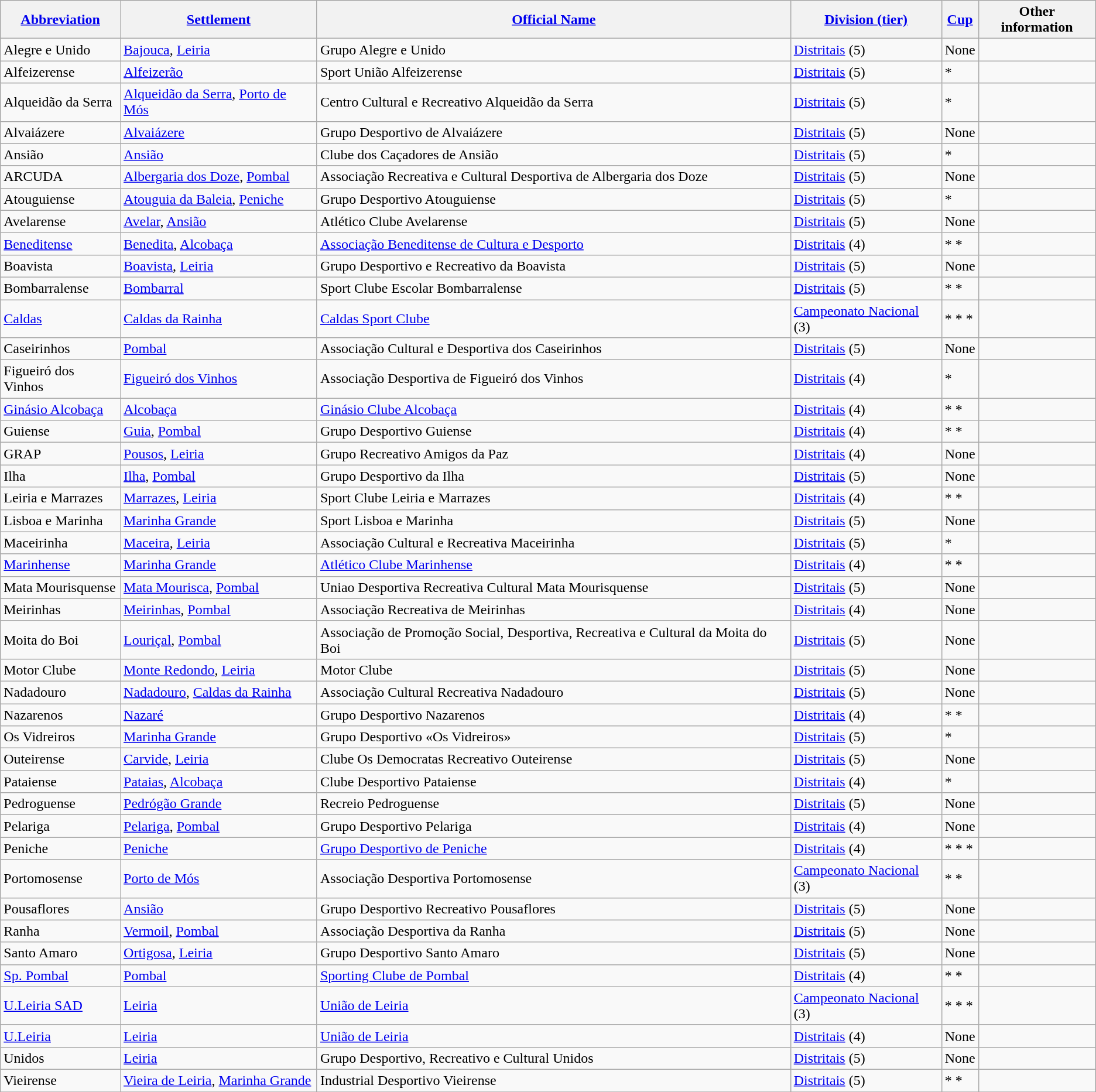<table class="wikitable" style="text-align:left">
<tr>
<th style= width="120px"><a href='#'>Abbreviation</a></th>
<th style= width="200px"><a href='#'>Settlement</a></th>
<th style= width="300px"><a href='#'>Official Name</a></th>
<th style= width="120px"><a href='#'>Division (tier)</a></th>
<th style= width="40px"><a href='#'>Cup</a></th>
<th style= width="100px">Other information</th>
</tr>
<tr>
<td>Alegre e Unido</td>
<td><a href='#'>Bajouca</a>, <a href='#'>Leiria</a></td>
<td>Grupo Alegre e Unido</td>
<td><a href='#'>Distritais</a> (5)</td>
<td>None</td>
<td></td>
</tr>
<tr>
<td>Alfeizerense</td>
<td><a href='#'>Alfeizerão</a></td>
<td>Sport União Alfeizerense</td>
<td><a href='#'>Distritais</a> (5)</td>
<td>*</td>
<td></td>
</tr>
<tr>
<td>Alqueidão da Serra</td>
<td><a href='#'>Alqueidão da Serra</a>, <a href='#'>Porto de Mós</a></td>
<td>Centro Cultural e Recreativo Alqueidão da Serra</td>
<td><a href='#'>Distritais</a> (5)</td>
<td>*</td>
<td></td>
</tr>
<tr>
<td>Alvaiázere</td>
<td><a href='#'>Alvaiázere</a></td>
<td>Grupo Desportivo de Alvaiázere</td>
<td><a href='#'>Distritais</a> (5)</td>
<td>None</td>
<td></td>
</tr>
<tr>
<td>Ansião</td>
<td><a href='#'>Ansião</a></td>
<td>Clube dos Caçadores de Ansião</td>
<td><a href='#'>Distritais</a> (5)</td>
<td>*</td>
<td></td>
</tr>
<tr>
<td>ARCUDA</td>
<td><a href='#'>Albergaria dos Doze</a>, <a href='#'>Pombal</a></td>
<td>Associação Recreativa e Cultural Desportiva de Albergaria dos Doze</td>
<td><a href='#'>Distritais</a> (5)</td>
<td>None</td>
<td></td>
</tr>
<tr>
<td>Atouguiense</td>
<td><a href='#'>Atouguia da Baleia</a>, <a href='#'>Peniche</a></td>
<td>Grupo Desportivo Atouguiense</td>
<td><a href='#'>Distritais</a> (5)</td>
<td>*</td>
<td></td>
</tr>
<tr>
<td>Avelarense</td>
<td><a href='#'>Avelar</a>, <a href='#'>Ansião</a></td>
<td>Atlético Clube Avelarense</td>
<td><a href='#'>Distritais</a> (5)</td>
<td>None</td>
<td></td>
</tr>
<tr>
<td><a href='#'>Beneditense</a></td>
<td><a href='#'>Benedita</a>, <a href='#'>Alcobaça</a></td>
<td><a href='#'>Associação Beneditense de Cultura e Desporto</a></td>
<td><a href='#'>Distritais</a> (4)</td>
<td>* *</td>
<td></td>
</tr>
<tr>
<td>Boavista</td>
<td><a href='#'>Boavista</a>, <a href='#'>Leiria</a></td>
<td>Grupo Desportivo e Recreativo da Boavista</td>
<td><a href='#'>Distritais</a> (5)</td>
<td>None</td>
<td></td>
</tr>
<tr>
<td>Bombarralense</td>
<td><a href='#'>Bombarral</a></td>
<td>Sport Clube Escolar Bombarralense</td>
<td><a href='#'>Distritais</a> (5)</td>
<td>* *</td>
<td></td>
</tr>
<tr>
<td><a href='#'>Caldas</a></td>
<td><a href='#'>Caldas da Rainha</a></td>
<td><a href='#'>Caldas Sport Clube</a></td>
<td><a href='#'>Campeonato Nacional</a> (3)</td>
<td>* * *</td>
<td></td>
</tr>
<tr>
<td>Caseirinhos</td>
<td><a href='#'>Pombal</a></td>
<td>Associação Cultural e Desportiva dos Caseirinhos</td>
<td><a href='#'>Distritais</a> (5)</td>
<td>None</td>
<td></td>
</tr>
<tr>
<td>Figueiró dos Vinhos</td>
<td><a href='#'>Figueiró dos Vinhos</a></td>
<td>Associação Desportiva de Figueiró dos Vinhos</td>
<td><a href='#'>Distritais</a> (4)</td>
<td>*</td>
<td></td>
</tr>
<tr>
<td><a href='#'>Ginásio Alcobaça</a></td>
<td><a href='#'>Alcobaça</a></td>
<td><a href='#'>Ginásio Clube Alcobaça</a></td>
<td><a href='#'>Distritais</a> (4)</td>
<td>* *</td>
<td></td>
</tr>
<tr>
<td>Guiense</td>
<td><a href='#'>Guia</a>, <a href='#'>Pombal</a></td>
<td>Grupo Desportivo Guiense</td>
<td><a href='#'>Distritais</a> (4)</td>
<td>* *</td>
<td></td>
</tr>
<tr>
<td>GRAP</td>
<td><a href='#'>Pousos</a>, <a href='#'>Leiria</a></td>
<td>Grupo Recreativo Amigos da Paz</td>
<td><a href='#'>Distritais</a> (4)</td>
<td>None</td>
<td></td>
</tr>
<tr>
<td>Ilha</td>
<td><a href='#'>Ilha</a>, <a href='#'>Pombal</a></td>
<td>Grupo Desportivo da Ilha</td>
<td><a href='#'>Distritais</a> (5)</td>
<td>None</td>
<td></td>
</tr>
<tr>
<td>Leiria e Marrazes</td>
<td><a href='#'>Marrazes</a>, <a href='#'>Leiria</a></td>
<td>Sport Clube Leiria e Marrazes</td>
<td><a href='#'>Distritais</a> (4)</td>
<td>* *</td>
<td></td>
</tr>
<tr>
<td>Lisboa e Marinha</td>
<td><a href='#'>Marinha Grande</a></td>
<td>Sport Lisboa e Marinha</td>
<td><a href='#'>Distritais</a> (5)</td>
<td>None</td>
<td></td>
</tr>
<tr>
<td>Maceirinha</td>
<td><a href='#'>Maceira</a>, <a href='#'>Leiria</a></td>
<td>Associação Cultural e Recreativa Maceirinha</td>
<td><a href='#'>Distritais</a> (5)</td>
<td>*</td>
<td></td>
</tr>
<tr>
<td><a href='#'>Marinhense</a></td>
<td><a href='#'>Marinha Grande</a></td>
<td><a href='#'>Atlético Clube Marinhense</a></td>
<td><a href='#'>Distritais</a> (4)</td>
<td>* *</td>
<td></td>
</tr>
<tr>
<td>Mata Mourisquense</td>
<td><a href='#'>Mata Mourisca</a>, <a href='#'>Pombal</a></td>
<td>Uniao Desportiva Recreativa Cultural Mata Mourisquense</td>
<td><a href='#'>Distritais</a> (5)</td>
<td>None</td>
<td></td>
</tr>
<tr>
<td>Meirinhas</td>
<td><a href='#'>Meirinhas</a>, <a href='#'>Pombal</a></td>
<td>Associação Recreativa de Meirinhas</td>
<td><a href='#'>Distritais</a> (4)</td>
<td>None</td>
<td></td>
</tr>
<tr>
<td>Moita do Boi</td>
<td><a href='#'>Louriçal</a>, <a href='#'>Pombal</a></td>
<td>Associação de Promoção Social, Desportiva, Recreativa e Cultural da Moita do Boi</td>
<td><a href='#'>Distritais</a> (5)</td>
<td>None</td>
<td></td>
</tr>
<tr>
<td>Motor Clube</td>
<td><a href='#'>Monte Redondo</a>, <a href='#'>Leiria</a></td>
<td>Motor Clube</td>
<td><a href='#'>Distritais</a> (5)</td>
<td>None</td>
<td></td>
</tr>
<tr>
<td>Nadadouro</td>
<td><a href='#'>Nadadouro</a>, <a href='#'>Caldas da Rainha</a></td>
<td>Associação Cultural Recreativa Nadadouro</td>
<td><a href='#'>Distritais</a> (5)</td>
<td>None</td>
<td></td>
</tr>
<tr>
<td>Nazarenos</td>
<td><a href='#'>Nazaré</a></td>
<td>Grupo Desportivo Nazarenos</td>
<td><a href='#'>Distritais</a> (4)</td>
<td>* *</td>
<td></td>
</tr>
<tr>
<td>Os Vidreiros</td>
<td><a href='#'>Marinha Grande</a></td>
<td>Grupo Desportivo «Os Vidreiros»</td>
<td><a href='#'>Distritais</a> (5)</td>
<td>*</td>
<td></td>
</tr>
<tr>
<td>Outeirense</td>
<td><a href='#'>Carvide</a>, <a href='#'>Leiria</a></td>
<td>Clube Os Democratas Recreativo Outeirense</td>
<td><a href='#'>Distritais</a> (5)</td>
<td>None</td>
<td></td>
</tr>
<tr>
<td>Pataiense</td>
<td><a href='#'>Pataias</a>, <a href='#'>Alcobaça</a></td>
<td>Clube Desportivo Pataiense</td>
<td><a href='#'>Distritais</a> (4)</td>
<td>*</td>
<td></td>
</tr>
<tr>
<td>Pedroguense</td>
<td><a href='#'>Pedrógão Grande</a></td>
<td>Recreio Pedroguense</td>
<td><a href='#'>Distritais</a> (5)</td>
<td>None</td>
<td></td>
</tr>
<tr>
<td>Pelariga</td>
<td><a href='#'>Pelariga</a>, <a href='#'>Pombal</a></td>
<td>Grupo Desportivo Pelariga</td>
<td><a href='#'>Distritais</a> (4)</td>
<td>None</td>
<td></td>
</tr>
<tr>
<td>Peniche</td>
<td><a href='#'>Peniche</a></td>
<td><a href='#'>Grupo Desportivo de Peniche</a></td>
<td><a href='#'>Distritais</a> (4)</td>
<td>* * *</td>
<td></td>
</tr>
<tr>
<td>Portomosense</td>
<td><a href='#'>Porto de Mós</a></td>
<td>Associação Desportiva Portomosense</td>
<td><a href='#'>Campeonato Nacional</a> (3)</td>
<td>* *</td>
<td></td>
</tr>
<tr>
<td>Pousaflores</td>
<td><a href='#'>Ansião</a></td>
<td>Grupo Desportivo Recreativo Pousaflores</td>
<td><a href='#'>Distritais</a> (5)</td>
<td>None</td>
<td></td>
</tr>
<tr>
<td>Ranha</td>
<td><a href='#'>Vermoil</a>, <a href='#'>Pombal</a></td>
<td>Associação Desportiva da Ranha</td>
<td><a href='#'>Distritais</a> (5)</td>
<td>None</td>
<td></td>
</tr>
<tr>
<td>Santo Amaro</td>
<td><a href='#'>Ortigosa</a>, <a href='#'>Leiria</a></td>
<td>Grupo Desportivo Santo Amaro</td>
<td><a href='#'>Distritais</a> (5)</td>
<td>None</td>
<td></td>
</tr>
<tr>
<td><a href='#'>Sp. Pombal</a></td>
<td><a href='#'>Pombal</a></td>
<td><a href='#'>Sporting Clube de Pombal</a></td>
<td><a href='#'>Distritais</a> (4)</td>
<td>* *</td>
<td></td>
</tr>
<tr>
<td><a href='#'>U.Leiria SAD</a></td>
<td><a href='#'>Leiria</a></td>
<td><a href='#'>União de Leiria</a></td>
<td><a href='#'>Campeonato Nacional</a> (3)</td>
<td>* * *</td>
<td></td>
</tr>
<tr>
<td><a href='#'>U.Leiria</a></td>
<td><a href='#'>Leiria</a></td>
<td><a href='#'>União de Leiria</a></td>
<td><a href='#'>Distritais</a> (4)</td>
<td>None</td>
<td></td>
</tr>
<tr>
<td>Unidos</td>
<td><a href='#'>Leiria</a></td>
<td>Grupo Desportivo, Recreativo e Cultural Unidos</td>
<td><a href='#'>Distritais</a> (5)</td>
<td>None</td>
<td></td>
</tr>
<tr>
<td>Vieirense</td>
<td><a href='#'>Vieira de Leiria</a>, <a href='#'>Marinha Grande</a></td>
<td>Industrial Desportivo Vieirense</td>
<td><a href='#'>Distritais</a> (5)</td>
<td>* *</td>
<td></td>
</tr>
<tr>
</tr>
</table>
